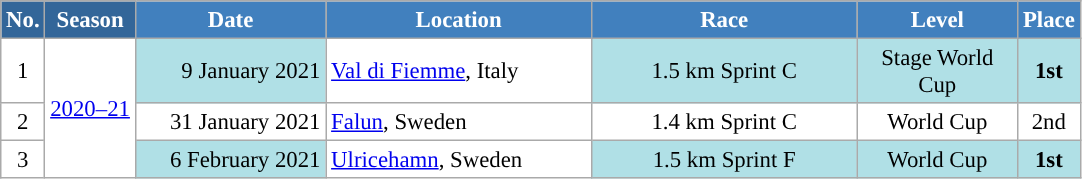<table class="wikitable sortable" style="font-size:95%; text-align:center; border:grey solid 1px; border-collapse:collapse; background:#ffffff;">
<tr style="background:#efefef;">
<th style="background-color:#369; color:white;">No.</th>
<th style="background-color:#369; color:white;">Season</th>
<th style="background-color:#4180be; color:white; width:120px;">Date</th>
<th style="background-color:#4180be; color:white; width:170px;">Location</th>
<th style="background-color:#4180be; color:white; width:170px;">Race</th>
<th style="background-color:#4180be; color:white; width:100px;">Level</th>
<th style="background-color:#4180be; color:white;">Place</th>
</tr>
<tr>
<td align=center>1</td>
<td rowspan=3 align=center><a href='#'>2020–21</a></td>
<td bgcolor="#BOEOE6" align=right>9 January 2021</td>
<td align=left> <a href='#'>Val di Fiemme</a>, Italy</td>
<td bgcolor="#BOEOE6">1.5 km Sprint C</td>
<td bgcolor="#BOEOE6">Stage World Cup</td>
<td bgcolor="#BOEOE6"><strong>1st</strong></td>
</tr>
<tr>
<td align=center>2</td>
<td align=right>31 January 2021</td>
<td align=left> <a href='#'>Falun</a>, Sweden</td>
<td>1.4 km Sprint C</td>
<td>World Cup</td>
<td>2nd</td>
</tr>
<tr>
<td align=center>3</td>
<td bgcolor="#BOEOE6" align=right>6 February 2021</td>
<td align=left> <a href='#'>Ulricehamn</a>, Sweden</td>
<td bgcolor="#BOEOE6">1.5 km Sprint F</td>
<td bgcolor="#BOEOE6">World Cup</td>
<td bgcolor="#BOEOE6"><strong>1st</strong></td>
</tr>
</table>
